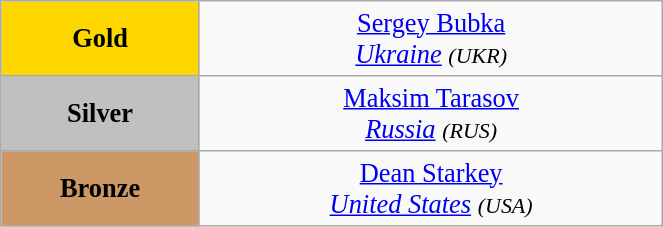<table class="wikitable" style=" text-align:center; font-size:110%;" width="35%">
<tr>
<td bgcolor="gold"><strong>Gold</strong></td>
<td> <a href='#'>Sergey Bubka</a><br><em><a href='#'>Ukraine</a> <small>(UKR)</small></em></td>
</tr>
<tr>
<td bgcolor="silver"><strong>Silver</strong></td>
<td> <a href='#'>Maksim Tarasov</a><br><em><a href='#'>Russia</a> <small>(RUS)</small></em></td>
</tr>
<tr>
<td bgcolor="CC9966"><strong>Bronze</strong></td>
<td> <a href='#'>Dean Starkey</a><br><em><a href='#'>United States</a> <small>(USA)</small></em></td>
</tr>
</table>
